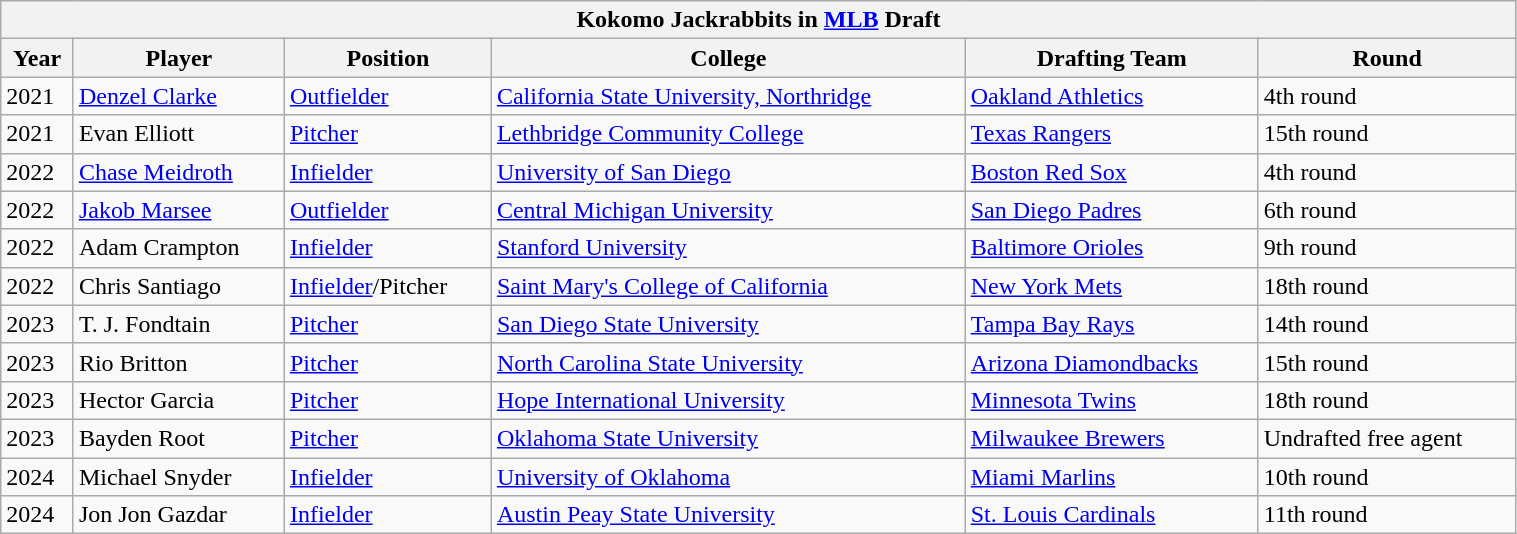<table class="wikitable" width="80%">
<tr>
<th colspan="6" align="center"><strong>Kokomo Jackrabbits in <a href='#'>MLB</a> Draft</strong></th>
</tr>
<tr>
<th>Year</th>
<th>Player</th>
<th>Position</th>
<th>College</th>
<th>Drafting Team</th>
<th>Round</th>
</tr>
<tr>
<td>2021</td>
<td><a href='#'>Denzel Clarke</a></td>
<td><a href='#'>Outfielder</a></td>
<td><a href='#'>California State University, Northridge</a></td>
<td><a href='#'>Oakland Athletics</a></td>
<td>4th round</td>
</tr>
<tr>
<td>2021</td>
<td>Evan Elliott</td>
<td><a href='#'>Pitcher</a></td>
<td><a href='#'>Lethbridge Community College</a></td>
<td><a href='#'>Texas Rangers</a></td>
<td>15th round</td>
</tr>
<tr>
<td>2022</td>
<td><a href='#'>Chase Meidroth</a></td>
<td><a href='#'>Infielder</a></td>
<td><a href='#'>University of San Diego</a></td>
<td><a href='#'>Boston Red Sox</a></td>
<td>4th round</td>
</tr>
<tr>
<td>2022</td>
<td><a href='#'>Jakob Marsee</a></td>
<td><a href='#'>Outfielder</a></td>
<td><a href='#'>Central Michigan University</a></td>
<td><a href='#'>San Diego Padres</a></td>
<td>6th round</td>
</tr>
<tr>
<td>2022</td>
<td>Adam Crampton</td>
<td><a href='#'>Infielder</a></td>
<td><a href='#'>Stanford University</a></td>
<td><a href='#'>Baltimore Orioles</a></td>
<td>9th round</td>
</tr>
<tr>
<td>2022</td>
<td>Chris Santiago</td>
<td><a href='#'>Infielder</a>/Pitcher</td>
<td><a href='#'>Saint Mary's College of California</a></td>
<td><a href='#'>New York Mets</a></td>
<td>18th round</td>
</tr>
<tr>
<td>2023</td>
<td>T. J. Fondtain</td>
<td><a href='#'>Pitcher</a></td>
<td><a href='#'>San Diego State University</a></td>
<td><a href='#'>Tampa Bay Rays</a></td>
<td>14th round</td>
</tr>
<tr>
<td>2023</td>
<td>Rio Britton</td>
<td><a href='#'>Pitcher</a></td>
<td><a href='#'>North Carolina State University</a></td>
<td><a href='#'>Arizona Diamondbacks</a></td>
<td>15th round</td>
</tr>
<tr>
<td>2023</td>
<td>Hector Garcia</td>
<td><a href='#'>Pitcher</a></td>
<td><a href='#'>Hope International University</a></td>
<td><a href='#'>Minnesota Twins</a></td>
<td>18th round</td>
</tr>
<tr>
<td>2023</td>
<td>Bayden Root</td>
<td><a href='#'>Pitcher</a></td>
<td><a href='#'>Oklahoma State University</a></td>
<td><a href='#'>Milwaukee Brewers</a></td>
<td>Undrafted free agent</td>
</tr>
<tr>
<td>2024</td>
<td>Michael Snyder</td>
<td><a href='#'>Infielder</a></td>
<td><a href='#'>University of Oklahoma</a></td>
<td><a href='#'>Miami Marlins</a></td>
<td>10th round</td>
</tr>
<tr>
<td>2024</td>
<td>Jon Jon Gazdar</td>
<td><a href='#'>Infielder</a></td>
<td><a href='#'>Austin Peay State University</a></td>
<td><a href='#'>St. Louis Cardinals</a></td>
<td>11th round</td>
</tr>
</table>
